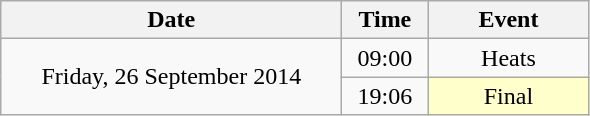<table class = "wikitable" style="text-align:center;">
<tr>
<th width=220>Date</th>
<th width=50>Time</th>
<th width=100>Event</th>
</tr>
<tr>
<td rowspan=2>Friday, 26 September 2014</td>
<td>09:00</td>
<td>Heats</td>
</tr>
<tr>
<td>19:06</td>
<td bgcolor=ffffcc>Final</td>
</tr>
</table>
